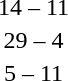<table style="text-align:center">
<tr>
<th width=200></th>
<th width=100></th>
<th width=200></th>
</tr>
<tr>
<td align=right><strong></strong></td>
<td>14 – 11</td>
<td align=left></td>
</tr>
<tr>
<td align=right><strong></strong></td>
<td>29 – 4</td>
<td align=left></td>
</tr>
<tr>
<td align=right></td>
<td>5 – 11</td>
<td align=left><strong></strong></td>
</tr>
</table>
